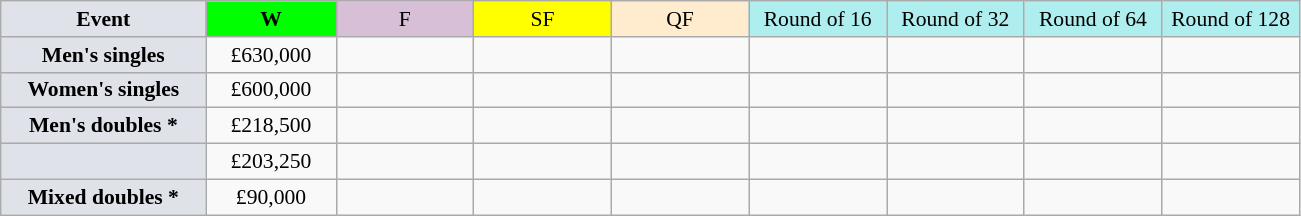<table class=wikitable style=font-size:90%;text-align:center>
<tr>
<td style="width:130px; background:#dfe2e9;"><strong>Event</strong></td>
<td style="width:80px; background:lime;"><strong>W</strong></td>
<td style="width:85px; background:thistle;">F</td>
<td style="width:85px; background:#ff0;">SF</td>
<td style="width:85px; background:#ffebcd;">QF</td>
<td style="width:85px; background:#afeeee;">Round of 16</td>
<td style="width:85px; background:#afeeee;">Round of 32</td>
<td style="width:85px; background:#afeeee;">Round of 64</td>
<td style="width:85px; background:#afeeee;">Round of 128</td>
</tr>
<tr>
<td style="background:#dfe2e9;"><strong>Men's singles</strong></td>
<td>£630,000</td>
<td></td>
<td></td>
<td></td>
<td></td>
<td></td>
<td></td>
<td></td>
</tr>
<tr>
<td style="background:#dfe2e9;"><strong>Women's singles</strong></td>
<td>£600,000</td>
<td></td>
<td></td>
<td></td>
<td></td>
<td></td>
<td></td>
<td></td>
</tr>
<tr>
<td style="background:#dfe2e9;"><strong>Men's doubles *</strong></td>
<td>£218,500</td>
<td></td>
<td></td>
<td></td>
<td></td>
<td></td>
<td></td>
<td></td>
</tr>
<tr>
<td style="background:#dfe2e9;"><strong></strong></td>
<td>£203,250</td>
<td></td>
<td></td>
<td></td>
<td></td>
<td></td>
<td></td>
<td></td>
</tr>
<tr>
<td style="background:#dfe2e9;"><strong>Mixed doubles *</strong></td>
<td>£90,000</td>
<td></td>
<td></td>
<td></td>
<td></td>
<td></td>
<td></td>
<td></td>
</tr>
</table>
